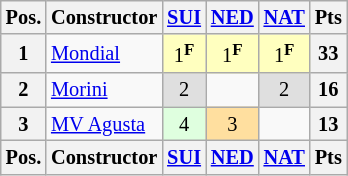<table class="wikitable" style="font-size: 85%; text-align:center">
<tr>
<th>Pos.</th>
<th>Constructor</th>
<th><a href='#'>SUI</a><br></th>
<th><a href='#'>NED</a><br></th>
<th><a href='#'>NAT</a><br></th>
<th>Pts</th>
</tr>
<tr>
<th>1</th>
<td align="left"> <a href='#'>Mondial</a></td>
<td style="background:#ffffbf;">1<strong><sup>F</sup></strong></td>
<td style="background:#ffffbf;">1<strong><sup>F</sup></strong></td>
<td style="background:#ffffbf;">1<strong><sup>F</sup></strong></td>
<th>33</th>
</tr>
<tr>
<th>2</th>
<td align="left"> <a href='#'>Morini</a></td>
<td style="background:#dfdfdf;">2</td>
<td></td>
<td style="background:#dfdfdf;">2</td>
<th>16</th>
</tr>
<tr>
<th>3</th>
<td align="left"> <a href='#'>MV Agusta</a></td>
<td style="background:#dfffdf;">4</td>
<td style="background:#ffdf9f;">3</td>
<td></td>
<th>13</th>
</tr>
<tr>
<th>Pos.</th>
<th>Constructor</th>
<th><a href='#'>SUI</a><br></th>
<th><a href='#'>NED</a><br></th>
<th><a href='#'>NAT</a><br></th>
<th>Pts</th>
</tr>
</table>
